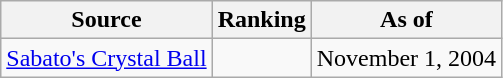<table class="wikitable" style="text-align:center">
<tr>
<th>Source</th>
<th>Ranking</th>
<th>As of</th>
</tr>
<tr>
<td align=left><a href='#'>Sabato's Crystal Ball</a></td>
<td></td>
<td>November 1, 2004</td>
</tr>
</table>
